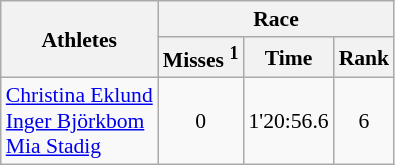<table class="wikitable" border="1" style="font-size:90%">
<tr>
<th rowspan=2>Athletes</th>
<th colspan=3>Race</th>
</tr>
<tr>
<th>Misses <sup>1</sup></th>
<th>Time</th>
<th>Rank</th>
</tr>
<tr>
<td><a href='#'>Christina Eklund</a><br><a href='#'>Inger Björkbom</a><br><a href='#'>Mia Stadig</a></td>
<td align=center>0</td>
<td align=center>1'20:56.6</td>
<td align=center>6</td>
</tr>
</table>
